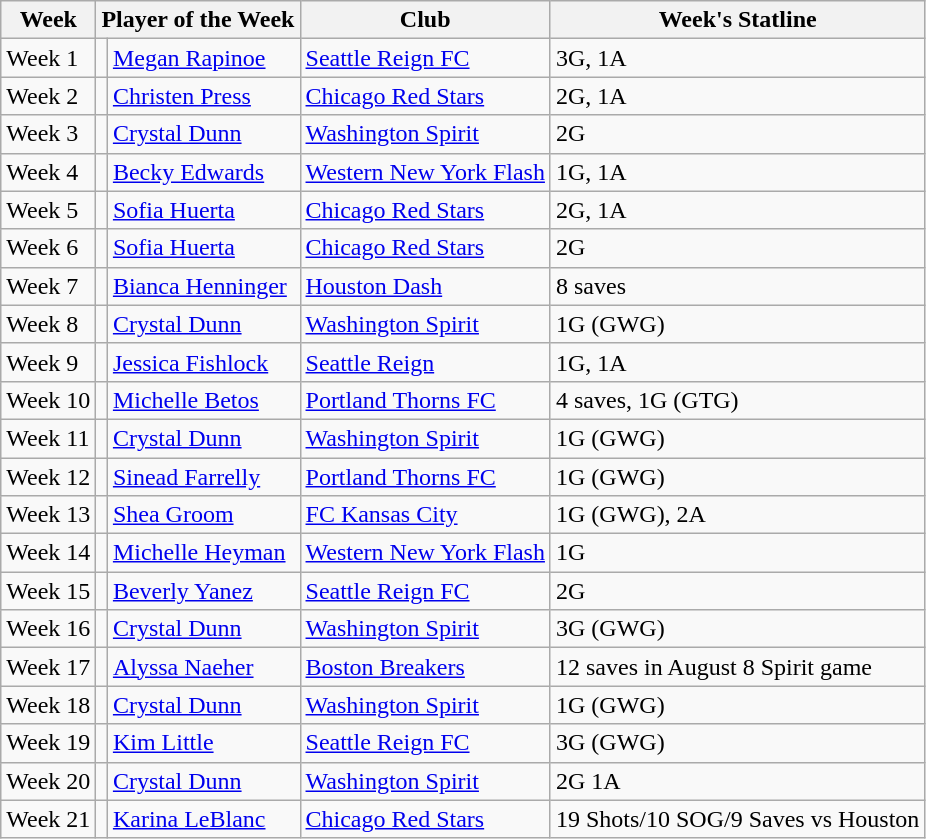<table class="wikitable">
<tr>
<th>Week</th>
<th colspan=2>Player of the Week</th>
<th>Club</th>
<th>Week's Statline</th>
</tr>
<tr>
<td>Week 1</td>
<td></td>
<td><a href='#'>Megan Rapinoe</a></td>
<td><a href='#'>Seattle Reign FC</a></td>
<td>3G, 1A</td>
</tr>
<tr>
<td>Week 2</td>
<td></td>
<td><a href='#'>Christen Press</a></td>
<td><a href='#'>Chicago Red Stars</a></td>
<td>2G, 1A</td>
</tr>
<tr>
<td>Week 3</td>
<td></td>
<td><a href='#'>Crystal Dunn</a></td>
<td><a href='#'>Washington Spirit</a></td>
<td>2G</td>
</tr>
<tr>
<td>Week 4</td>
<td></td>
<td><a href='#'>Becky Edwards</a></td>
<td><a href='#'>Western New York Flash</a></td>
<td>1G, 1A</td>
</tr>
<tr>
<td>Week 5</td>
<td></td>
<td><a href='#'>Sofia Huerta</a></td>
<td><a href='#'>Chicago Red Stars</a></td>
<td>2G, 1A</td>
</tr>
<tr>
<td>Week 6</td>
<td></td>
<td><a href='#'>Sofia Huerta</a></td>
<td><a href='#'>Chicago Red Stars</a></td>
<td>2G</td>
</tr>
<tr>
<td>Week 7</td>
<td></td>
<td><a href='#'>Bianca Henninger</a></td>
<td><a href='#'>Houston Dash</a></td>
<td>8 saves</td>
</tr>
<tr>
<td>Week 8</td>
<td></td>
<td><a href='#'>Crystal Dunn</a></td>
<td><a href='#'>Washington Spirit</a></td>
<td>1G (GWG)</td>
</tr>
<tr>
<td>Week 9</td>
<td></td>
<td><a href='#'>Jessica Fishlock</a></td>
<td><a href='#'>Seattle Reign</a></td>
<td>1G, 1A</td>
</tr>
<tr>
<td>Week 10</td>
<td></td>
<td><a href='#'>Michelle Betos</a></td>
<td><a href='#'>Portland Thorns FC</a></td>
<td>4 saves, 1G (GTG)</td>
</tr>
<tr>
<td>Week 11</td>
<td></td>
<td><a href='#'>Crystal Dunn</a></td>
<td><a href='#'>Washington Spirit</a></td>
<td>1G (GWG)</td>
</tr>
<tr>
<td>Week 12</td>
<td></td>
<td><a href='#'>Sinead Farrelly</a></td>
<td><a href='#'>Portland Thorns FC</a></td>
<td>1G (GWG)</td>
</tr>
<tr>
<td>Week 13</td>
<td></td>
<td><a href='#'>Shea Groom</a></td>
<td><a href='#'>FC Kansas City</a></td>
<td>1G (GWG), 2A</td>
</tr>
<tr>
<td>Week 14</td>
<td></td>
<td><a href='#'>Michelle Heyman</a></td>
<td><a href='#'>Western New York Flash</a></td>
<td>1G</td>
</tr>
<tr>
<td>Week 15</td>
<td></td>
<td><a href='#'>Beverly Yanez</a></td>
<td><a href='#'>Seattle Reign FC</a></td>
<td>2G</td>
</tr>
<tr>
<td>Week 16</td>
<td></td>
<td><a href='#'>Crystal Dunn</a></td>
<td><a href='#'>Washington Spirit</a></td>
<td>3G (GWG)</td>
</tr>
<tr>
<td>Week 17</td>
<td></td>
<td><a href='#'>Alyssa Naeher</a></td>
<td><a href='#'>Boston Breakers</a></td>
<td>12 saves in August 8 Spirit game</td>
</tr>
<tr>
<td>Week 18</td>
<td></td>
<td><a href='#'>Crystal Dunn</a></td>
<td><a href='#'>Washington Spirit</a></td>
<td>1G (GWG)</td>
</tr>
<tr>
<td>Week 19</td>
<td></td>
<td><a href='#'>Kim Little</a></td>
<td><a href='#'>Seattle Reign FC</a></td>
<td>3G (GWG)</td>
</tr>
<tr>
<td>Week 20</td>
<td></td>
<td><a href='#'>Crystal Dunn</a></td>
<td><a href='#'>Washington Spirit</a></td>
<td>2G 1A</td>
</tr>
<tr>
<td>Week 21</td>
<td></td>
<td><a href='#'>Karina LeBlanc</a></td>
<td><a href='#'>Chicago Red Stars</a></td>
<td>19 Shots/10 SOG/9 Saves vs Houston</td>
</tr>
</table>
